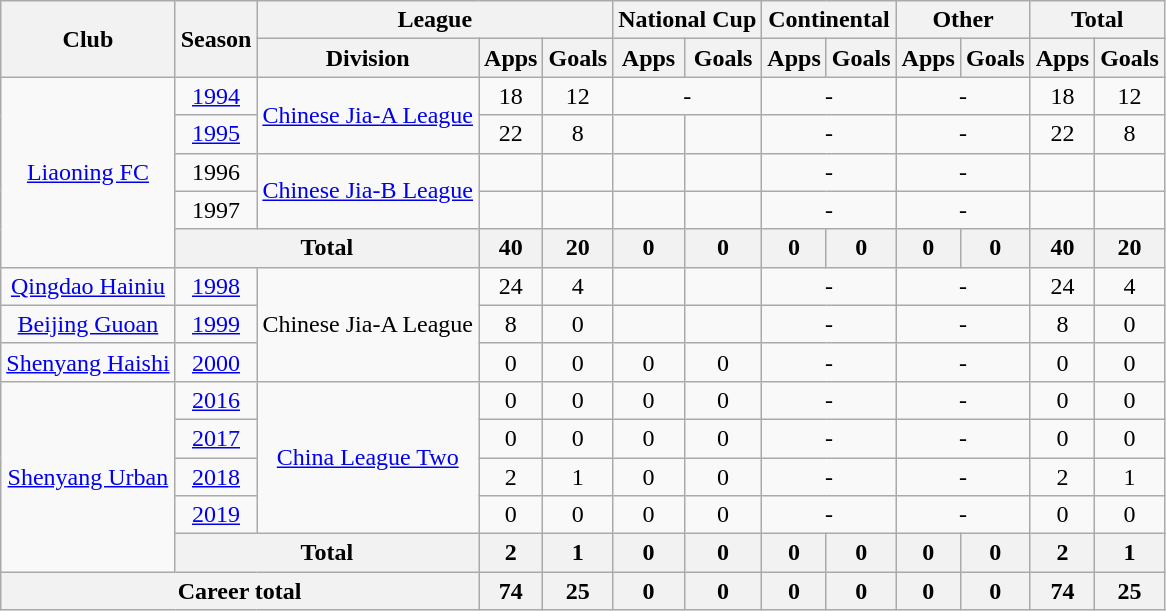<table class="wikitable" style="text-align: center">
<tr>
<th rowspan="2">Club</th>
<th rowspan="2">Season</th>
<th colspan="3">League</th>
<th colspan="2">National Cup</th>
<th colspan="2">Continental</th>
<th colspan="2">Other</th>
<th colspan="2">Total</th>
</tr>
<tr>
<th>Division</th>
<th>Apps</th>
<th>Goals</th>
<th>Apps</th>
<th>Goals</th>
<th>Apps</th>
<th>Goals</th>
<th>Apps</th>
<th>Goals</th>
<th>Apps</th>
<th>Goals</th>
</tr>
<tr>
<td rowspan=5><a href='#'>Liaoning FC</a></td>
<td><a href='#'>1994</a></td>
<td rowspan="2"><a href='#'>Chinese Jia-A League</a></td>
<td>18</td>
<td>12</td>
<td colspan="2">-</td>
<td colspan="2">-</td>
<td colspan="2">-</td>
<td>18</td>
<td>12</td>
</tr>
<tr>
<td><a href='#'>1995</a></td>
<td>22</td>
<td>8</td>
<td></td>
<td></td>
<td colspan="2">-</td>
<td colspan="2">-</td>
<td>22</td>
<td>8</td>
</tr>
<tr>
<td>1996</td>
<td rowspan="2"><a href='#'>Chinese Jia-B League</a></td>
<td></td>
<td></td>
<td></td>
<td></td>
<td colspan="2">-</td>
<td colspan="2">-</td>
<td></td>
<td></td>
</tr>
<tr>
<td>1997</td>
<td></td>
<td></td>
<td></td>
<td></td>
<td colspan="2">-</td>
<td colspan="2">-</td>
<td></td>
<td></td>
</tr>
<tr>
<th colspan=2>Total</th>
<th>40</th>
<th>20</th>
<th>0</th>
<th>0</th>
<th>0</th>
<th>0</th>
<th>0</th>
<th>0</th>
<th>40</th>
<th>20</th>
</tr>
<tr>
<td><a href='#'>Qingdao Hainiu</a></td>
<td><a href='#'>1998</a></td>
<td rowspan="3">Chinese Jia-A League</td>
<td>24</td>
<td>4</td>
<td></td>
<td></td>
<td colspan="2">-</td>
<td colspan="2">-</td>
<td>24</td>
<td>4</td>
</tr>
<tr>
<td><a href='#'>Beijing Guoan</a></td>
<td><a href='#'>1999</a></td>
<td>8</td>
<td>0</td>
<td></td>
<td></td>
<td colspan="2">-</td>
<td colspan="2">-</td>
<td>8</td>
<td>0</td>
</tr>
<tr>
<td><a href='#'>Shenyang Haishi</a></td>
<td><a href='#'>2000</a></td>
<td>0</td>
<td>0</td>
<td>0</td>
<td>0</td>
<td colspan="2">-</td>
<td colspan="2">-</td>
<td>0</td>
<td>0</td>
</tr>
<tr>
<td rowspan=5><a href='#'>Shenyang Urban</a></td>
<td><a href='#'>2016</a></td>
<td rowspan="4"><a href='#'>China League Two</a></td>
<td>0</td>
<td>0</td>
<td>0</td>
<td>0</td>
<td colspan="2">-</td>
<td colspan="2">-</td>
<td>0</td>
<td>0</td>
</tr>
<tr>
<td><a href='#'>2017</a></td>
<td>0</td>
<td>0</td>
<td>0</td>
<td>0</td>
<td colspan="2">-</td>
<td colspan="2">-</td>
<td>0</td>
<td>0</td>
</tr>
<tr>
<td><a href='#'>2018</a></td>
<td>2</td>
<td>1</td>
<td>0</td>
<td>0</td>
<td colspan="2">-</td>
<td colspan="2">-</td>
<td>2</td>
<td>1</td>
</tr>
<tr>
<td><a href='#'>2019</a></td>
<td>0</td>
<td>0</td>
<td>0</td>
<td>0</td>
<td colspan="2">-</td>
<td colspan="2">-</td>
<td>0</td>
<td>0</td>
</tr>
<tr>
<th colspan=2>Total</th>
<th>2</th>
<th>1</th>
<th>0</th>
<th>0</th>
<th>0</th>
<th>0</th>
<th>0</th>
<th>0</th>
<th>2</th>
<th>1</th>
</tr>
<tr>
<th colspan=3>Career total</th>
<th>74</th>
<th>25</th>
<th>0</th>
<th>0</th>
<th>0</th>
<th>0</th>
<th>0</th>
<th>0</th>
<th>74</th>
<th>25</th>
</tr>
</table>
